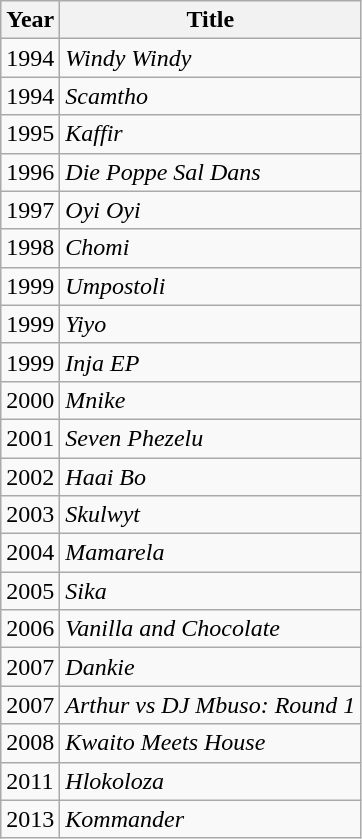<table class="wikitable">
<tr>
<th>Year</th>
<th>Title</th>
</tr>
<tr>
<td>1994</td>
<td><em>Windy Windy</em></td>
</tr>
<tr>
<td>1994</td>
<td><em>Scamtho</em></td>
</tr>
<tr>
<td>1995</td>
<td><em>Kaffir</em></td>
</tr>
<tr>
<td>1996</td>
<td><em>Die Poppe Sal Dans</em></td>
</tr>
<tr>
<td>1997</td>
<td><em>Oyi Oyi</em></td>
</tr>
<tr>
<td>1998</td>
<td><em>Chomi</em></td>
</tr>
<tr>
<td>1999</td>
<td><em>Umpostoli</em></td>
</tr>
<tr>
<td>1999</td>
<td><em>Yiyo</em></td>
</tr>
<tr>
<td>1999</td>
<td><em>Inja EP</em></td>
</tr>
<tr>
<td>2000</td>
<td><em>Mnike</em></td>
</tr>
<tr>
<td>2001</td>
<td><em>Seven Phezelu</em></td>
</tr>
<tr>
<td>2002</td>
<td><em>Haai Bo</em></td>
</tr>
<tr>
<td>2003</td>
<td><em>Skulwyt</em></td>
</tr>
<tr>
<td>2004</td>
<td><em>Mamarela</em></td>
</tr>
<tr>
<td>2005</td>
<td><em>Sika</em></td>
</tr>
<tr>
<td>2006</td>
<td><em>Vanilla and Chocolate</em></td>
</tr>
<tr>
<td>2007</td>
<td><em>Dankie</em></td>
</tr>
<tr>
<td>2007</td>
<td><em>Arthur vs DJ Mbuso: Round 1</em></td>
</tr>
<tr>
<td>2008</td>
<td><em>Kwaito Meets House</em></td>
</tr>
<tr>
<td>2011</td>
<td><em>Hlokoloza</em></td>
</tr>
<tr>
<td>2013</td>
<td><em>Kommander</em></td>
</tr>
</table>
